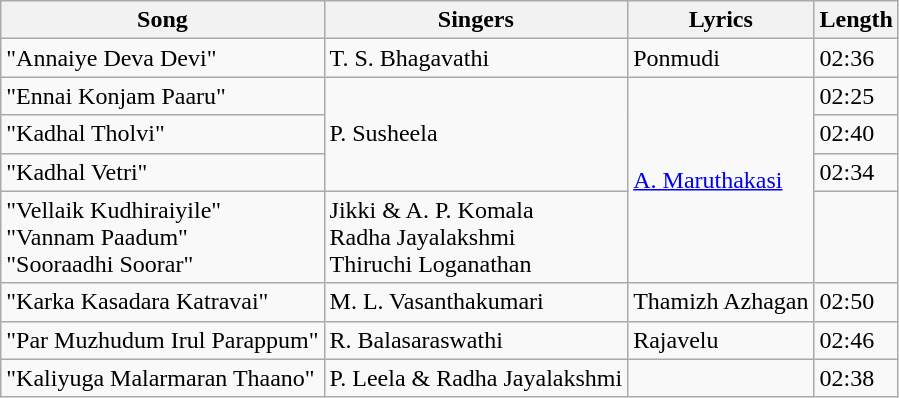<table class="wikitable">
<tr>
<th>Song</th>
<th>Singers</th>
<th>Lyrics</th>
<th>Length</th>
</tr>
<tr>
<td>"Annaiye Deva Devi"</td>
<td>T. S. Bhagavathi</td>
<td>Ponmudi</td>
<td>02:36</td>
</tr>
<tr>
<td>"Ennai Konjam Paaru"</td>
<td rowspan=3>P. Susheela</td>
<td rowspan=4><a href='#'>A. Maruthakasi</a></td>
<td>02:25</td>
</tr>
<tr>
<td>"Kadhal Tholvi"</td>
<td>02:40</td>
</tr>
<tr>
<td>"Kadhal Vetri"</td>
<td>02:34</td>
</tr>
<tr>
<td>"Vellaik Kudhiraiyile"<br>"Vannam Paadum"<br>"Sooraadhi Soorar"</td>
<td>Jikki & A. P. Komala<br>Radha Jayalakshmi<br>Thiruchi Loganathan</td>
<td></td>
</tr>
<tr>
<td>"Karka Kasadara Katravai"</td>
<td>M. L. Vasanthakumari</td>
<td>Thamizh Azhagan</td>
<td>02:50</td>
</tr>
<tr>
<td>"Par Muzhudum Irul Parappum"</td>
<td>R. Balasaraswathi</td>
<td>Rajavelu</td>
<td>02:46</td>
</tr>
<tr>
<td>"Kaliyuga Malarmaran Thaano"</td>
<td>P. Leela & Radha Jayalakshmi</td>
<td></td>
<td>02:38</td>
</tr>
</table>
